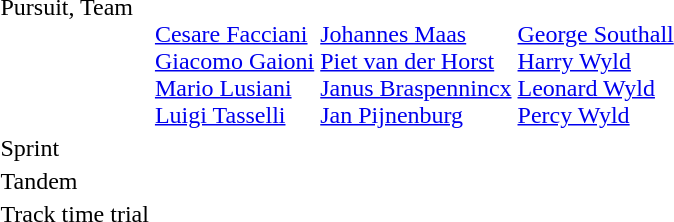<table>
<tr valign="top">
<td>Pursuit, Team<br></td>
<td><br><a href='#'>Cesare Facciani</a><br><a href='#'>Giacomo Gaioni</a><br><a href='#'>Mario Lusiani</a><br><a href='#'>Luigi Tasselli</a></td>
<td><br><a href='#'>Johannes Maas</a><br><a href='#'>Piet van der Horst</a><br><a href='#'>Janus Braspennincx</a><br><a href='#'>Jan Pijnenburg</a></td>
<td><br><a href='#'>George Southall</a><br><a href='#'>Harry Wyld</a><br><a href='#'>Leonard Wyld</a><br><a href='#'>Percy Wyld</a></td>
</tr>
<tr>
<td>Sprint<br></td>
<td></td>
<td></td>
<td></td>
</tr>
<tr>
<td>Tandem <br></td>
<td></td>
<td></td>
<td></td>
</tr>
<tr>
<td>Track time trial<br></td>
<td></td>
<td></td>
<td></td>
</tr>
<tr>
</tr>
</table>
